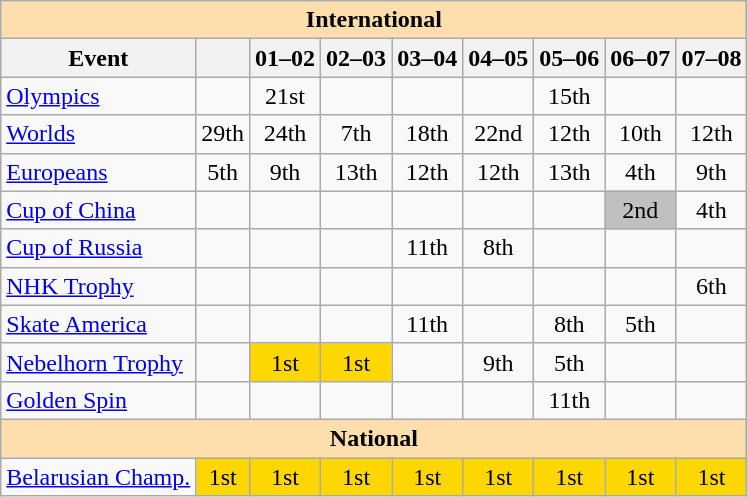<table class="wikitable" style="text-align:center">
<tr>
<th style="background-color: #ffdead; " colspan=9 align=center>International</th>
</tr>
<tr>
<th>Event</th>
<th></th>
<th>01–02</th>
<th>02–03</th>
<th>03–04</th>
<th>04–05</th>
<th>05–06</th>
<th>06–07</th>
<th>07–08</th>
</tr>
<tr>
<td align=left><a href='#'>Olympics</a></td>
<td></td>
<td>21st</td>
<td></td>
<td></td>
<td></td>
<td>15th</td>
<td></td>
<td></td>
</tr>
<tr>
<td align=left><a href='#'>Worlds</a></td>
<td>29th</td>
<td>24th</td>
<td>7th</td>
<td>18th</td>
<td>22nd</td>
<td>12th</td>
<td>10th</td>
<td>12th</td>
</tr>
<tr>
<td align=left><a href='#'>Europeans</a></td>
<td>5th</td>
<td>9th</td>
<td>13th</td>
<td>12th</td>
<td>12th</td>
<td>13th</td>
<td>4th</td>
<td>9th</td>
</tr>
<tr>
<td align=left> <a href='#'>Cup of China</a></td>
<td></td>
<td></td>
<td></td>
<td></td>
<td></td>
<td></td>
<td bgcolor=silver>2nd</td>
<td>4th</td>
</tr>
<tr>
<td align=left> <a href='#'>Cup of Russia</a></td>
<td></td>
<td></td>
<td></td>
<td>11th</td>
<td>8th</td>
<td></td>
<td></td>
<td></td>
</tr>
<tr>
<td align=left> <a href='#'>NHK Trophy</a></td>
<td></td>
<td></td>
<td></td>
<td></td>
<td></td>
<td></td>
<td></td>
<td>6th</td>
</tr>
<tr>
<td align=left> <a href='#'>Skate America</a></td>
<td></td>
<td></td>
<td></td>
<td>11th</td>
<td></td>
<td>8th</td>
<td>5th</td>
<td></td>
</tr>
<tr>
<td align=left><a href='#'>Nebelhorn Trophy</a></td>
<td></td>
<td bgcolor=gold>1st</td>
<td bgcolor=gold>1st</td>
<td></td>
<td>9th</td>
<td>5th</td>
<td></td>
<td></td>
</tr>
<tr>
<td align=left><a href='#'>Golden Spin</a></td>
<td></td>
<td></td>
<td></td>
<td></td>
<td></td>
<td>11th</td>
<td></td>
<td></td>
</tr>
<tr>
<th style="background-color: #ffdead; " colspan=9 align=center>National</th>
</tr>
<tr>
<td align=left><a href='#'>Belarusian Champ.</a></td>
<td bgcolor=gold>1st</td>
<td bgcolor=gold>1st</td>
<td bgcolor=gold>1st</td>
<td bgcolor=gold>1st</td>
<td bgcolor=gold>1st</td>
<td bgcolor=gold>1st</td>
<td bgcolor=gold>1st</td>
<td bgcolor=gold>1st</td>
</tr>
</table>
